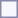<table style="border:1px solid #8888aa; background-color:#f7f8ff; padding:5px; font-size:95%; margin: 0px 12px 12px 0px;">
</table>
